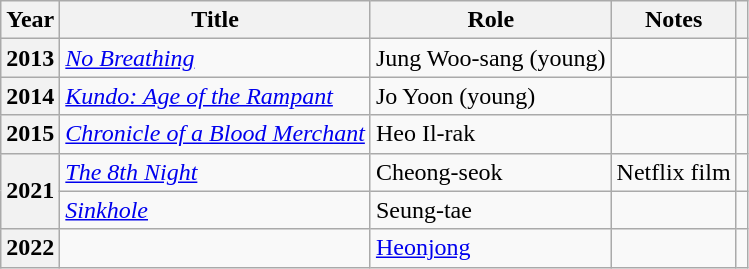<table class="wikitable sortable plainrowheaders">
<tr>
<th scope="col">Year</th>
<th scope="col">Title</th>
<th scope="col">Role</th>
<th scope="col">Notes</th>
<th scope="col" class="unsortable"></th>
</tr>
<tr>
<th scope="row">2013</th>
<td><em><a href='#'>No Breathing</a></em></td>
<td>Jung Woo-sang (young)</td>
<td></td>
<td></td>
</tr>
<tr>
<th scope="row">2014</th>
<td><em><a href='#'>Kundo: Age of the Rampant</a></em></td>
<td>Jo Yoon (young)</td>
<td></td>
<td></td>
</tr>
<tr>
<th scope="row">2015</th>
<td><em><a href='#'>Chronicle of a Blood Merchant</a></em></td>
<td>Heo Il-rak</td>
<td></td>
<td></td>
</tr>
<tr>
<th scope="row" rowspan="2">2021</th>
<td><em><a href='#'>The 8th Night</a></em></td>
<td>Cheong-seok</td>
<td>Netflix film</td>
<td style="text-align:center"></td>
</tr>
<tr>
<td><em><a href='#'>Sinkhole</a></em></td>
<td>Seung-tae</td>
<td></td>
<td></td>
</tr>
<tr>
<th scope="row">2022</th>
<td><em></em></td>
<td><a href='#'>Heonjong</a></td>
<td></td>
<td style="text-align:center"></td>
</tr>
</table>
